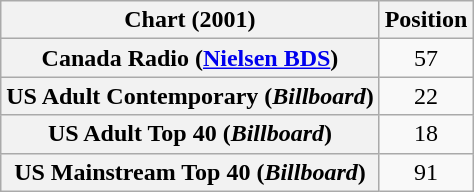<table class="wikitable sortable plainrowheaders" style="text-align:center">
<tr>
<th scope="col">Chart (2001)</th>
<th scope="col">Position</th>
</tr>
<tr>
<th scope="row">Canada Radio (<a href='#'>Nielsen BDS</a>)</th>
<td>57</td>
</tr>
<tr>
<th scope="row">US Adult Contemporary (<em>Billboard</em>)</th>
<td>22</td>
</tr>
<tr>
<th scope="row">US Adult Top 40 (<em>Billboard</em>)</th>
<td>18</td>
</tr>
<tr>
<th scope="row">US Mainstream Top 40 (<em>Billboard</em>)</th>
<td>91</td>
</tr>
</table>
